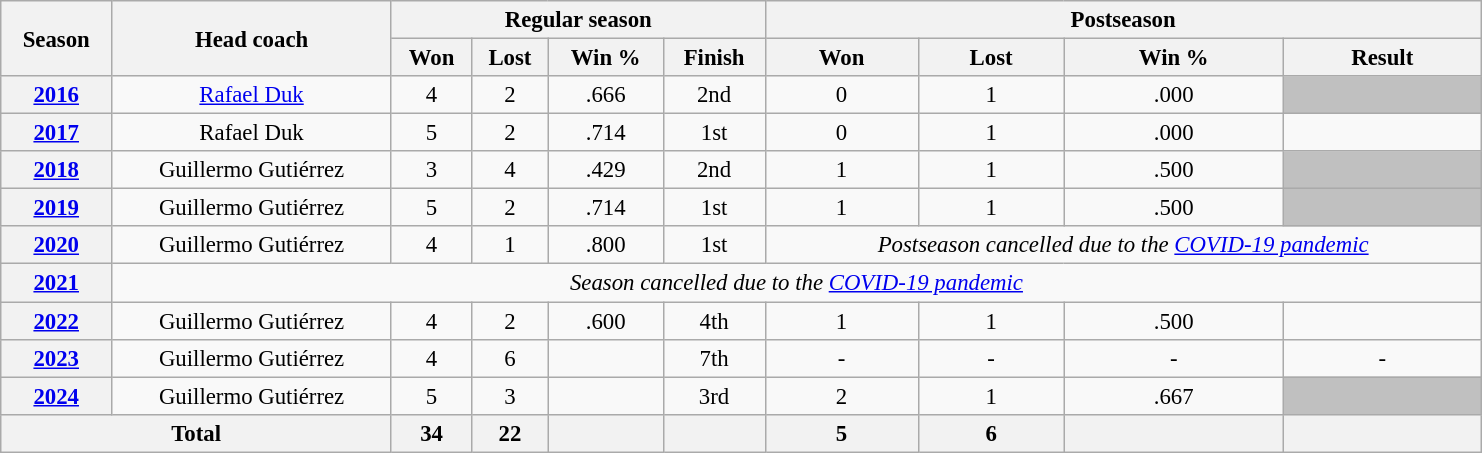<table class="wikitable" style="font-size: 95%; text-align:center; width:65em">
<tr>
<th rowspan="2">Season</th>
<th rowspan="2">Head coach</th>
<th colspan="4">Regular season</th>
<th colspan="4">Postseason</th>
</tr>
<tr>
<th>Won</th>
<th>Lost</th>
<th>Win %</th>
<th>Finish</th>
<th>Won</th>
<th>Lost</th>
<th>Win %</th>
<th>Result</th>
</tr>
<tr>
<th><a href='#'>2016</a></th>
<td><a href='#'>Rafael Duk</a></td>
<td>4</td>
<td>2</td>
<td>.666</td>
<td>2nd </td>
<td>0</td>
<td>1</td>
<td>.000</td>
<td bgcolor=silver></td>
</tr>
<tr>
<th><a href='#'>2017</a></th>
<td>Rafael Duk</td>
<td>5</td>
<td>2</td>
<td>.714</td>
<td>1st </td>
<td>0</td>
<td>1</td>
<td>.000</td>
<td></td>
</tr>
<tr>
<th><a href='#'>2018</a></th>
<td>Guillermo Gutiérrez</td>
<td>3</td>
<td>4</td>
<td>.429</td>
<td>2nd </td>
<td>1</td>
<td>1</td>
<td>.500</td>
<td bgcolor=silver></td>
</tr>
<tr>
<th><a href='#'>2019</a></th>
<td>Guillermo Gutiérrez</td>
<td>5</td>
<td>2</td>
<td>.714</td>
<td>1st </td>
<td>1</td>
<td>1</td>
<td>.500</td>
<td bgcolor=silver></td>
</tr>
<tr>
<th><a href='#'>2020</a></th>
<td>Guillermo Gutiérrez</td>
<td>4</td>
<td>1</td>
<td>.800</td>
<td>1st </td>
<td colspan=4><em>Postseason cancelled due to the <a href='#'>COVID-19 pandemic</a></em></td>
</tr>
<tr>
<th><a href='#'>2021</a></th>
<td colspan=9><em>Season cancelled due to the <a href='#'>COVID-19 pandemic</a></em></td>
</tr>
<tr>
<th><a href='#'>2022</a></th>
<td>Guillermo Gutiérrez</td>
<td>4</td>
<td>2</td>
<td>.600</td>
<td>4th </td>
<td>1</td>
<td>1</td>
<td>.500</td>
<td></td>
</tr>
<tr>
<th><a href='#'>2023</a></th>
<td>Guillermo Gutiérrez</td>
<td>4</td>
<td>6</td>
<td></td>
<td>7th </td>
<td>-</td>
<td>-</td>
<td>-</td>
<td>-</td>
</tr>
<tr>
<th><a href='#'>2024</a></th>
<td>Guillermo Gutiérrez</td>
<td>5</td>
<td>3</td>
<td></td>
<td>3rd </td>
<td>2</td>
<td>1</td>
<td>.667</td>
<td bgcolor=silver></td>
</tr>
<tr>
<th colspan="2">Total</th>
<th>34</th>
<th>22</th>
<th></th>
<th></th>
<th>5</th>
<th>6</th>
<th></th>
<th></th>
</tr>
</table>
